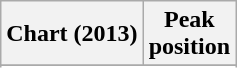<table class="wikitable sortable plainrowheaders">
<tr>
<th>Chart (2013)</th>
<th>Peak<br>position</th>
</tr>
<tr>
</tr>
<tr>
</tr>
</table>
